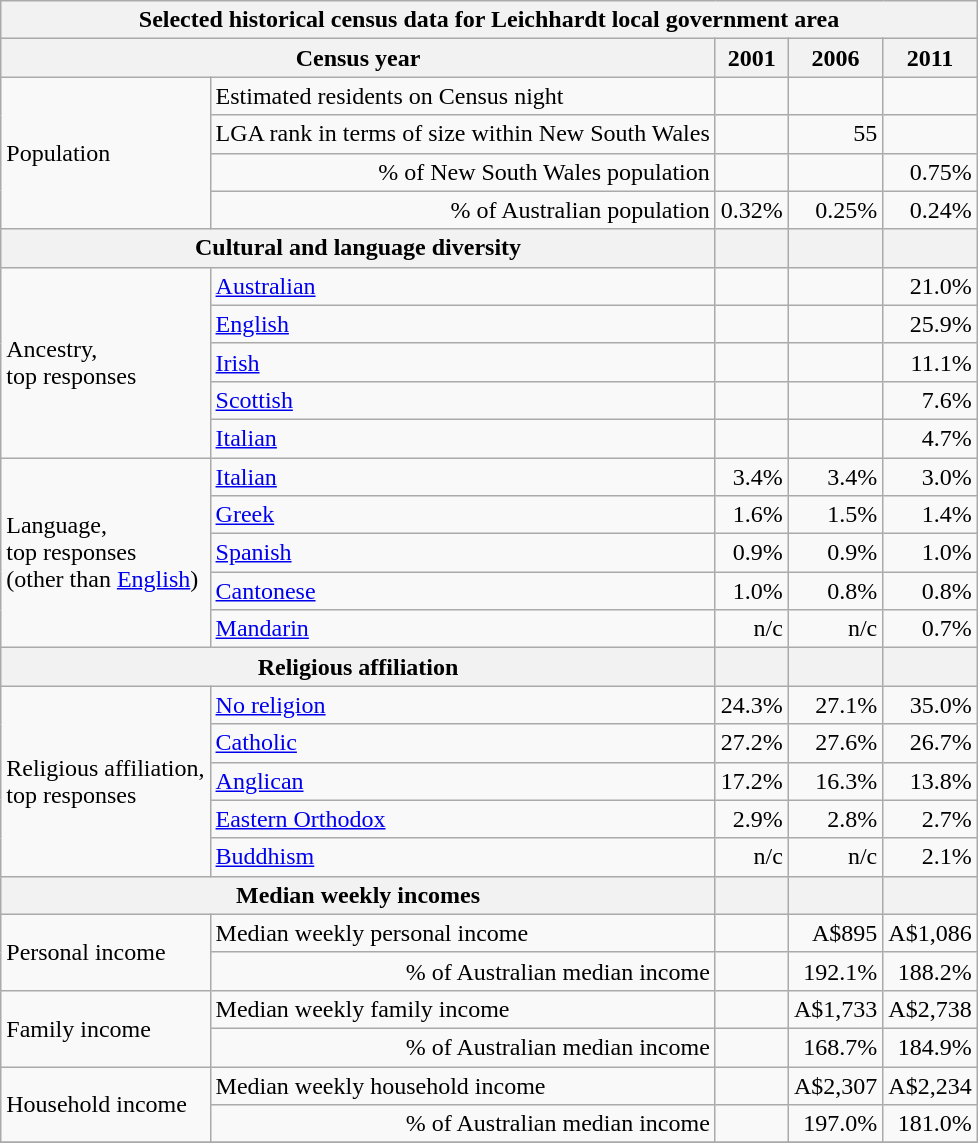<table class="wikitable">
<tr>
<th colspan=6>Selected historical census data for Leichhardt local government area</th>
</tr>
<tr>
<th colspan=3>Census year</th>
<th>2001</th>
<th>2006</th>
<th>2011</th>
</tr>
<tr>
<td rowspan=4 colspan="2">Population</td>
<td>Estimated residents on Census night</td>
<td align="right"></td>
<td align="right"></td>
<td align="right"></td>
</tr>
<tr>
<td align="right">LGA rank in terms of size within New South Wales</td>
<td align="right"></td>
<td align="right">55</td>
<td align="right"></td>
</tr>
<tr>
<td align="right">% of New South Wales population</td>
<td align="right"></td>
<td align="right"></td>
<td align="right">0.75%</td>
</tr>
<tr>
<td align="right">% of Australian population</td>
<td align="right">0.32%</td>
<td align="right"> 0.25%</td>
<td align="right"> 0.24%</td>
</tr>
<tr>
<th colspan=3>Cultural and language diversity</th>
<th></th>
<th></th>
<th></th>
</tr>
<tr>
<td rowspan=5 colspan=2>Ancestry,<br>top responses</td>
<td><a href='#'>Australian</a></td>
<td align="right"></td>
<td align="right"></td>
<td align="right">21.0%</td>
</tr>
<tr>
<td><a href='#'>English</a></td>
<td align="right"></td>
<td align="right"></td>
<td align="right">25.9%</td>
</tr>
<tr>
<td><a href='#'>Irish</a></td>
<td align="right"></td>
<td align="right"></td>
<td align="right">11.1%</td>
</tr>
<tr>
<td><a href='#'>Scottish</a></td>
<td align="right"></td>
<td align="right"></td>
<td align="right">7.6%</td>
</tr>
<tr>
<td><a href='#'>Italian</a></td>
<td align="right"></td>
<td align="right"></td>
<td align="right">4.7%</td>
</tr>
<tr>
<td rowspan=5 colspan=2>Language,<br>top responses<br>(other than <a href='#'>English</a>)</td>
<td><a href='#'>Italian</a></td>
<td align="right">3.4%</td>
<td align="right"> 3.4%</td>
<td align="right"> 3.0%</td>
</tr>
<tr>
<td><a href='#'>Greek</a></td>
<td align="right">1.6%</td>
<td align="right"> 1.5%</td>
<td align="right"> 1.4%</td>
</tr>
<tr>
<td><a href='#'>Spanish</a></td>
<td align="right">0.9%</td>
<td align="right"> 0.9%</td>
<td align="right"> 1.0%</td>
</tr>
<tr>
<td><a href='#'>Cantonese</a></td>
<td align="right">1.0%</td>
<td align="right"> 0.8%</td>
<td align="right"> 0.8%</td>
</tr>
<tr>
<td><a href='#'>Mandarin</a></td>
<td align="right">n/c</td>
<td align="right">n/c</td>
<td align="right"> 0.7%</td>
</tr>
<tr>
<th colspan=3>Religious affiliation</th>
<th></th>
<th></th>
<th></th>
</tr>
<tr>
<td rowspan=5 colspan=2>Religious affiliation,<br>top responses</td>
<td><a href='#'>No religion</a></td>
<td align="right">24.3%</td>
<td align="right"> 27.1%</td>
<td align="right"> 35.0%</td>
</tr>
<tr>
<td><a href='#'>Catholic</a></td>
<td align="right">27.2%</td>
<td align="right"> 27.6%</td>
<td align="right"> 26.7%</td>
</tr>
<tr>
<td><a href='#'>Anglican</a></td>
<td align="right">17.2%</td>
<td align="right"> 16.3%</td>
<td align="right"> 13.8%</td>
</tr>
<tr>
<td><a href='#'>Eastern Orthodox</a></td>
<td align="right">2.9%</td>
<td align="right"> 2.8%</td>
<td align="right"> 2.7%</td>
</tr>
<tr>
<td><a href='#'>Buddhism</a></td>
<td align="right">n/c</td>
<td align="right">n/c</td>
<td align="right"> 2.1%</td>
</tr>
<tr>
<th colspan=3>Median weekly incomes</th>
<th></th>
<th></th>
<th></th>
</tr>
<tr>
<td rowspan=2 colspan=2>Personal income</td>
<td>Median weekly personal income</td>
<td align="right"></td>
<td align="right">A$895</td>
<td align="right">A$1,086</td>
</tr>
<tr>
<td align="right">% of Australian median income</td>
<td align="right"></td>
<td align="right">192.1%</td>
<td align="right">188.2%</td>
</tr>
<tr>
<td rowspan=2 colspan=2>Family income</td>
<td>Median weekly family income</td>
<td align="right"></td>
<td align="right">A$1,733</td>
<td align="right">A$2,738</td>
</tr>
<tr>
<td align="right">% of Australian median income</td>
<td align="right"></td>
<td align="right">168.7%</td>
<td align="right">184.9%</td>
</tr>
<tr>
<td rowspan=2 colspan=2>Household income</td>
<td>Median weekly household income</td>
<td align="right"></td>
<td align="right">A$2,307</td>
<td align="right">A$2,234</td>
</tr>
<tr>
<td align="right">% of Australian median income</td>
<td align="right"></td>
<td align="right">197.0%</td>
<td align="right">181.0%</td>
</tr>
<tr>
</tr>
</table>
